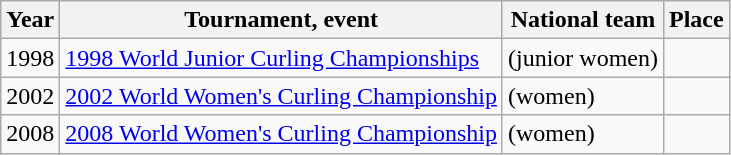<table class="wikitable">
<tr>
<th scope="col">Year</th>
<th scope="col">Tournament, event</th>
<th scope="col">National team</th>
<th scope="col">Place</th>
</tr>
<tr>
<td>1998</td>
<td><a href='#'>1998 World Junior Curling Championships</a></td>
<td> (junior women)</td>
<td></td>
</tr>
<tr>
<td>2002</td>
<td><a href='#'>2002 World Women's Curling Championship</a></td>
<td> (women)</td>
<td></td>
</tr>
<tr>
<td>2008</td>
<td><a href='#'>2008 World Women's Curling Championship</a></td>
<td> (women)</td>
<td></td>
</tr>
</table>
